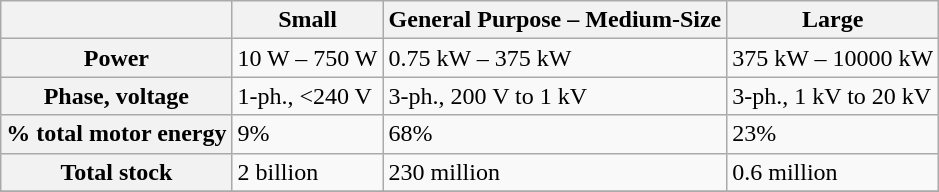<table class="wikitable">
<tr>
<th></th>
<th>Small</th>
<th>General Purpose – Medium-Size</th>
<th>Large</th>
</tr>
<tr>
<th>Power</th>
<td>10 W – 750 W</td>
<td>0.75 kW – 375 kW</td>
<td>375 kW – 10000 kW</td>
</tr>
<tr>
<th>Phase, voltage</th>
<td>1-ph., <240 V</td>
<td>3-ph., 200 V to 1 kV</td>
<td>3-ph., 1 kV to 20 kV</td>
</tr>
<tr>
<th>% total motor energy</th>
<td>9%</td>
<td>68%</td>
<td>23%</td>
</tr>
<tr>
<th>Total stock</th>
<td>2 billion</td>
<td>230 million</td>
<td>0.6 million</td>
</tr>
<tr>
</tr>
</table>
